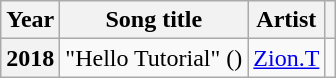<table class="wikitable plainrowheaders">
<tr>
<th scope="col">Year</th>
<th scope="col">Song title</th>
<th scope="col">Artist</th>
<th scope="col" class="unsortable"></th>
</tr>
<tr>
<th scope="row">2018</th>
<td>"Hello Tutorial" ()<br></td>
<td><a href='#'>Zion.T</a></td>
<td style="text-align:center"></td>
</tr>
</table>
